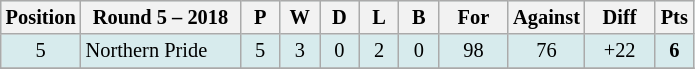<table class="wikitable" style="text-align:center; font-size:85%;">
<tr style="background: #d7ebed;">
<th width="40" abbr="Position">Position</th>
<th width="100">Round 5 – 2018</th>
<th width="20" abbr="Played">P</th>
<th width="20" abbr="Won">W</th>
<th width="20" abbr="Drawn">D</th>
<th width="20" abbr="Lost">L</th>
<th width="20" abbr="Bye">B</th>
<th width="40" abbr="Points for">For</th>
<th width="40" abbr="Points against">Against</th>
<th width="40" abbr="Points difference">Diff</th>
<th width=20 abbr="Points">Pts</th>
</tr>
<tr style="background: #d7ebed;">
<td>5</td>
<td style="text-align:left;"> Northern Pride</td>
<td>5</td>
<td>3</td>
<td>0</td>
<td>2</td>
<td>0</td>
<td>98</td>
<td>76</td>
<td>+22</td>
<td><strong>6</strong></td>
</tr>
<tr>
</tr>
</table>
